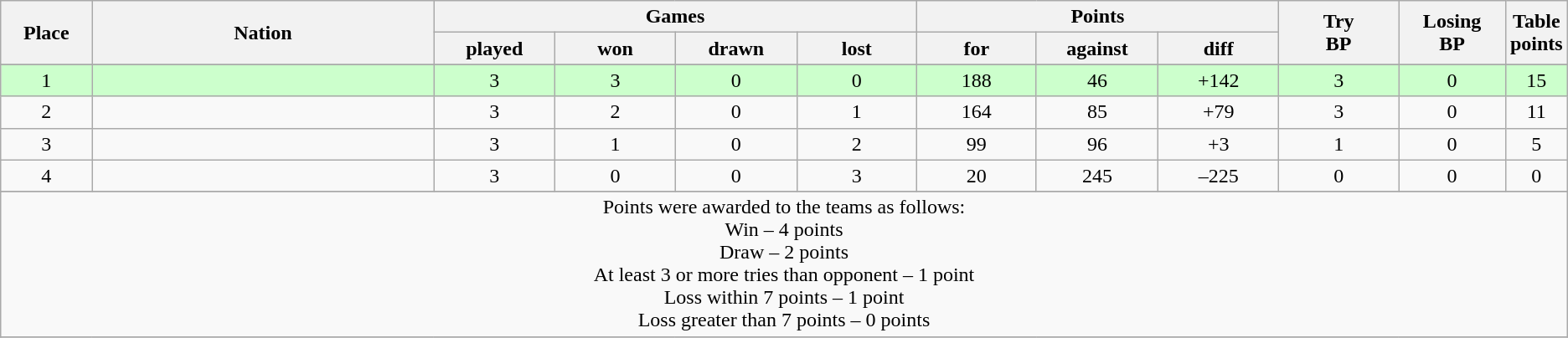<table class="wikitable">
<tr>
<th rowspan=2 width="6%">Place</th>
<th rowspan=2 width="23%">Nation</th>
<th colspan=4 width="40%">Games</th>
<th colspan=3 width="24%">Points</th>
<th rowspan=2 width="8%">Try<br>BP</th>
<th rowspan=2 width="8%">Losing<br>BP</th>
<th rowspan=2 width="10%">Table<br>points</th>
</tr>
<tr>
<th width="8%">played</th>
<th width="8%">won</th>
<th width="8%">drawn</th>
<th width="8%">lost</th>
<th width="8%">for</th>
<th width="8%">against</th>
<th width="8%">diff</th>
</tr>
<tr>
</tr>
<tr align=center bgcolor=ccffcc>
<td>1</td>
<td align=left></td>
<td>3</td>
<td>3</td>
<td>0</td>
<td>0</td>
<td>188</td>
<td>46</td>
<td>+142</td>
<td>3</td>
<td>0</td>
<td>15</td>
</tr>
<tr align=center>
<td>2</td>
<td align=left></td>
<td>3</td>
<td>2</td>
<td>0</td>
<td>1</td>
<td>164</td>
<td>85</td>
<td>+79</td>
<td>3</td>
<td>0</td>
<td>11</td>
</tr>
<tr align=center>
<td>3</td>
<td align=left></td>
<td>3</td>
<td>1</td>
<td>0</td>
<td>2</td>
<td>99</td>
<td>96</td>
<td>+3</td>
<td>1</td>
<td>0</td>
<td>5</td>
</tr>
<tr align=center>
<td>4</td>
<td align=left></td>
<td>3</td>
<td>0</td>
<td>0</td>
<td>3</td>
<td>20</td>
<td>245</td>
<td>–225</td>
<td>0</td>
<td>0</td>
<td>0</td>
</tr>
<tr align=center>
</tr>
<tr align=center>
<td colspan="100%" style="text-align:center;">Points were awarded to the teams as follows:<br>Win – 4 points<br>Draw – 2 points<br> At least 3 or more tries than opponent – 1 point<br> Loss within 7 points – 1 point<br>Loss greater than 7 points – 0 points <br></td>
</tr>
<tr>
</tr>
</table>
